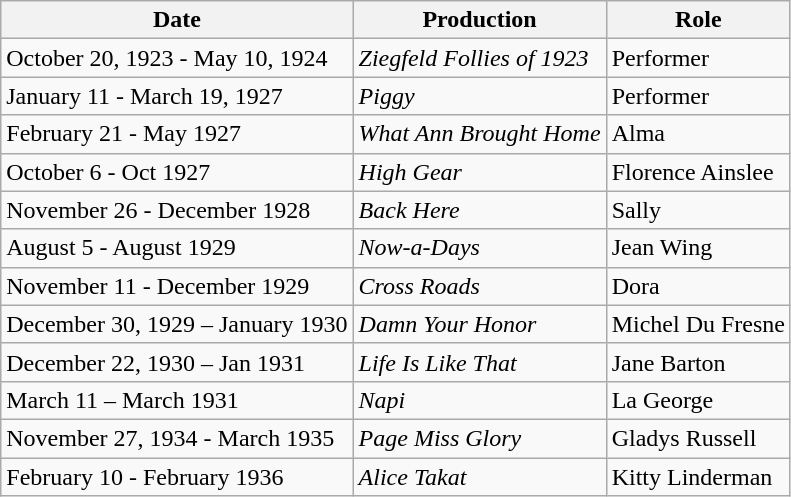<table class="wikitable sortable">
<tr>
<th>Date</th>
<th>Production</th>
<th>Role</th>
</tr>
<tr>
<td>October 20, 1923 - May 10, 1924</td>
<td><em>Ziegfeld Follies of 1923</em></td>
<td>Performer</td>
</tr>
<tr>
<td>January 11 - March 19, 1927</td>
<td><em>Piggy</em></td>
<td>Performer</td>
</tr>
<tr>
<td>February 21 - May 1927</td>
<td><em>What Ann Brought Home</em></td>
<td>Alma</td>
</tr>
<tr>
<td>October 6 - Oct 1927</td>
<td><em>High Gear</em></td>
<td>Florence Ainslee</td>
</tr>
<tr>
<td>November 26 - December 1928</td>
<td><em>Back Here</em></td>
<td>Sally</td>
</tr>
<tr>
<td>August 5 - August 1929</td>
<td><em>Now-a-Days</em></td>
<td>Jean Wing</td>
</tr>
<tr>
<td>November 11 - December 1929</td>
<td><em>Cross Roads</em></td>
<td>Dora</td>
</tr>
<tr>
<td>December 30, 1929 – January 1930</td>
<td><em>Damn Your Honor</em></td>
<td>Michel Du Fresne</td>
</tr>
<tr>
<td>December 22, 1930 – Jan 1931</td>
<td><em>Life Is Like That</em></td>
<td>Jane Barton</td>
</tr>
<tr>
<td>March 11 – March 1931</td>
<td><em>Napi</em></td>
<td>La George</td>
</tr>
<tr>
<td>November 27, 1934 - March 1935</td>
<td><em>Page Miss Glory</em></td>
<td>Gladys Russell</td>
</tr>
<tr>
<td>February 10 - February 1936</td>
<td><em>Alice Takat</em></td>
<td>Kitty Linderman</td>
</tr>
</table>
